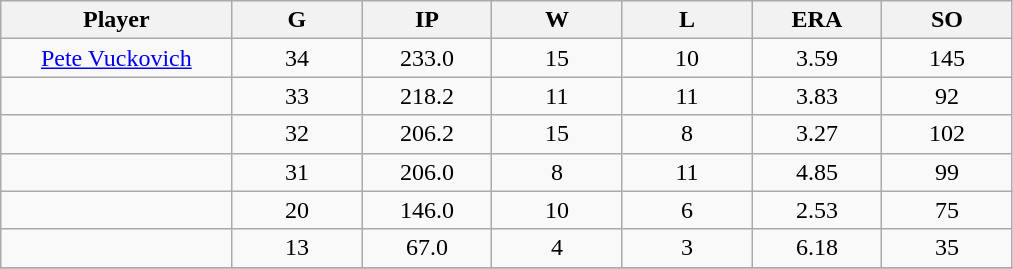<table class="wikitable sortable">
<tr>
<th bgcolor="#DDDDFF" width="16%">Player</th>
<th bgcolor="#DDDDFF" width="9%">G</th>
<th bgcolor="#DDDDFF" width="9%">IP</th>
<th bgcolor="#DDDDFF" width="9%">W</th>
<th bgcolor="#DDDDFF" width="9%">L</th>
<th bgcolor="#DDDDFF" width="9%">ERA</th>
<th bgcolor="#DDDDFF" width="9%">SO</th>
</tr>
<tr align="center">
<td><a href='#'>Pete Vuckovich</a></td>
<td>34</td>
<td>233.0</td>
<td>15</td>
<td>10</td>
<td>3.59</td>
<td>145</td>
</tr>
<tr align="center">
<td></td>
<td>33</td>
<td>218.2</td>
<td>11</td>
<td>11</td>
<td>3.83</td>
<td>92</td>
</tr>
<tr align="center">
<td></td>
<td>32</td>
<td>206.2</td>
<td>15</td>
<td>8</td>
<td>3.27</td>
<td>102</td>
</tr>
<tr align="center">
<td></td>
<td>31</td>
<td>206.0</td>
<td>8</td>
<td>11</td>
<td>4.85</td>
<td>99</td>
</tr>
<tr align="center">
<td></td>
<td>20</td>
<td>146.0</td>
<td>10</td>
<td>6</td>
<td>2.53</td>
<td>75</td>
</tr>
<tr align="center">
<td></td>
<td>13</td>
<td>67.0</td>
<td>4</td>
<td>3</td>
<td>6.18</td>
<td>35</td>
</tr>
<tr align="center">
</tr>
</table>
